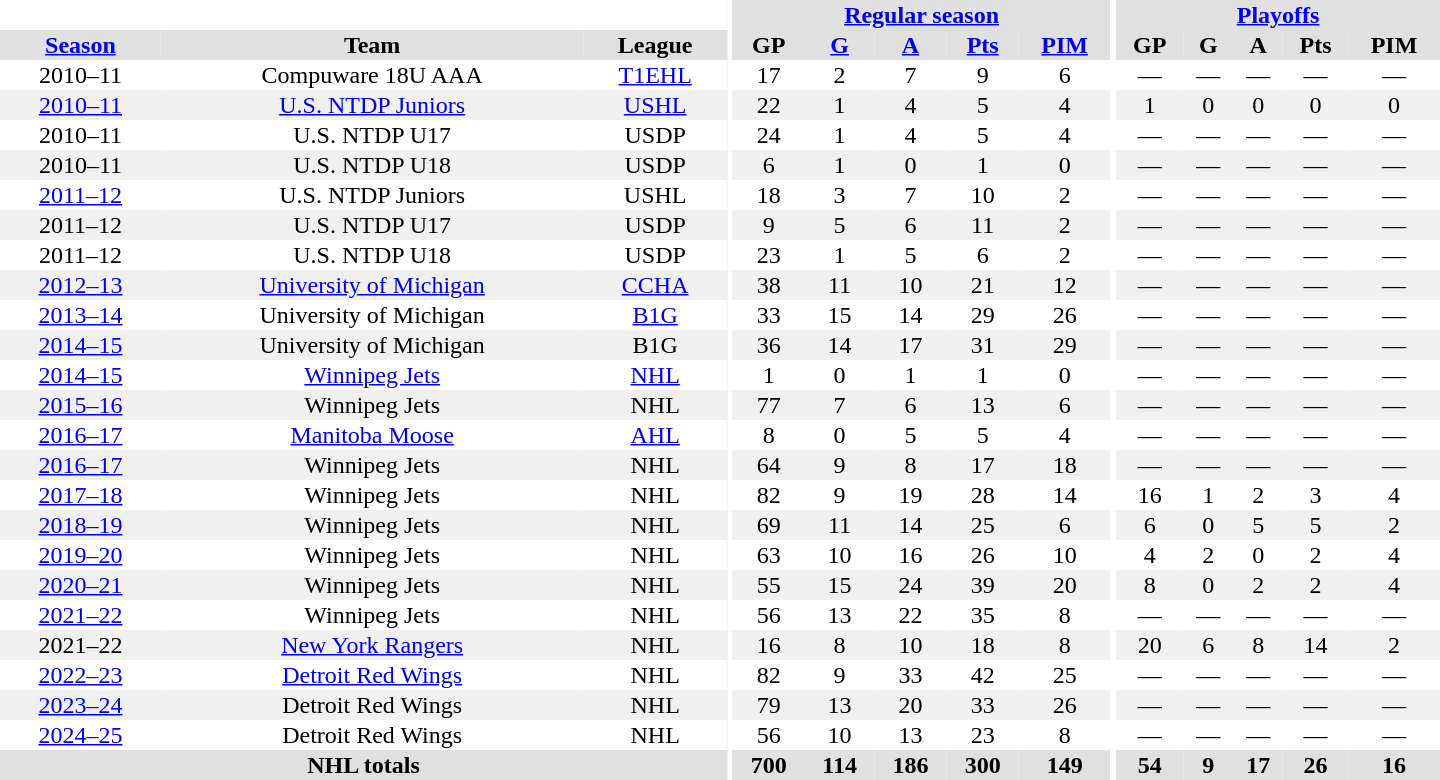<table border="0" cellpadding="1" cellspacing="0" style="text-align:center; width:60em">
<tr bgcolor="#e0e0e0">
<th colspan="3"  bgcolor="#ffffff"></th>
<th rowspan="99" bgcolor="#ffffff"></th>
<th colspan="5"><a href='#'>Regular season</a></th>
<th rowspan="99" bgcolor="#ffffff"></th>
<th colspan="5"><a href='#'>Playoffs</a></th>
</tr>
<tr bgcolor="#e0e0e0">
<th><a href='#'>Season</a></th>
<th>Team</th>
<th>League</th>
<th>GP</th>
<th><a href='#'>G</a></th>
<th><a href='#'>A</a></th>
<th><a href='#'>Pts</a></th>
<th><a href='#'>PIM</a></th>
<th>GP</th>
<th>G</th>
<th>A</th>
<th>Pts</th>
<th>PIM</th>
</tr>
<tr>
<td>2010–11</td>
<td>Compuware 18U AAA</td>
<td><a href='#'>T1EHL</a></td>
<td>17</td>
<td>2</td>
<td>7</td>
<td>9</td>
<td>6</td>
<td>—</td>
<td>—</td>
<td>—</td>
<td>—</td>
<td>—</td>
</tr>
<tr style="background:#f0f0f0;">
<td><a href='#'>2010–11</a></td>
<td><a href='#'>U.S. NTDP Juniors</a></td>
<td><a href='#'>USHL</a></td>
<td>22</td>
<td>1</td>
<td>4</td>
<td>5</td>
<td>4</td>
<td>1</td>
<td>0</td>
<td>0</td>
<td>0</td>
<td>0</td>
</tr>
<tr>
<td>2010–11</td>
<td>U.S. NTDP U17</td>
<td>USDP</td>
<td>24</td>
<td>1</td>
<td>4</td>
<td>5</td>
<td>4</td>
<td>—</td>
<td>—</td>
<td>—</td>
<td>—</td>
<td>—</td>
</tr>
<tr style="background:#f0f0f0;">
<td>2010–11</td>
<td>U.S. NTDP U18</td>
<td>USDP</td>
<td>6</td>
<td>1</td>
<td>0</td>
<td>1</td>
<td>0</td>
<td>—</td>
<td>—</td>
<td>—</td>
<td>—</td>
<td>—</td>
</tr>
<tr>
<td><a href='#'>2011–12</a></td>
<td>U.S. NTDP Juniors</td>
<td>USHL</td>
<td>18</td>
<td>3</td>
<td>7</td>
<td>10</td>
<td>2</td>
<td>—</td>
<td>—</td>
<td>—</td>
<td>—</td>
<td>—</td>
</tr>
<tr style="background:#f0f0f0;">
<td>2011–12</td>
<td>U.S. NTDP U17</td>
<td>USDP</td>
<td>9</td>
<td>5</td>
<td>6</td>
<td>11</td>
<td>2</td>
<td>—</td>
<td>—</td>
<td>—</td>
<td>—</td>
<td>—</td>
</tr>
<tr>
<td>2011–12</td>
<td>U.S. NTDP U18</td>
<td>USDP</td>
<td>23</td>
<td>1</td>
<td>5</td>
<td>6</td>
<td>2</td>
<td>—</td>
<td>—</td>
<td>—</td>
<td>—</td>
<td>—</td>
</tr>
<tr style="background:#f0f0f0;">
<td><a href='#'>2012–13</a></td>
<td><a href='#'>University of Michigan</a></td>
<td><a href='#'>CCHA</a></td>
<td>38</td>
<td>11</td>
<td>10</td>
<td>21</td>
<td>12</td>
<td>—</td>
<td>—</td>
<td>—</td>
<td>—</td>
<td>—</td>
</tr>
<tr>
<td><a href='#'>2013–14</a></td>
<td>University of Michigan</td>
<td><a href='#'>B1G</a></td>
<td>33</td>
<td>15</td>
<td>14</td>
<td>29</td>
<td>26</td>
<td>—</td>
<td>—</td>
<td>—</td>
<td>—</td>
<td>—</td>
</tr>
<tr style="background:#f0f0f0;">
<td><a href='#'>2014–15</a></td>
<td>University of Michigan</td>
<td>B1G</td>
<td>36</td>
<td>14</td>
<td>17</td>
<td>31</td>
<td>29</td>
<td>—</td>
<td>—</td>
<td>—</td>
<td>—</td>
<td>—</td>
</tr>
<tr>
<td><a href='#'>2014–15</a></td>
<td><a href='#'>Winnipeg Jets</a></td>
<td><a href='#'>NHL</a></td>
<td>1</td>
<td>0</td>
<td>1</td>
<td>1</td>
<td>0</td>
<td>—</td>
<td>—</td>
<td>—</td>
<td>—</td>
<td>—</td>
</tr>
<tr style="background:#f0f0f0;">
<td><a href='#'>2015–16</a></td>
<td>Winnipeg Jets</td>
<td>NHL</td>
<td>77</td>
<td>7</td>
<td>6</td>
<td>13</td>
<td>6</td>
<td>—</td>
<td>—</td>
<td>—</td>
<td>—</td>
<td>—</td>
</tr>
<tr>
<td><a href='#'>2016–17</a></td>
<td><a href='#'>Manitoba Moose</a></td>
<td><a href='#'>AHL</a></td>
<td>8</td>
<td>0</td>
<td>5</td>
<td>5</td>
<td>4</td>
<td>—</td>
<td>—</td>
<td>—</td>
<td>—</td>
<td>—</td>
</tr>
<tr style="background:#f0f0f0;">
<td><a href='#'>2016–17</a></td>
<td>Winnipeg Jets</td>
<td>NHL</td>
<td>64</td>
<td>9</td>
<td>8</td>
<td>17</td>
<td>18</td>
<td>—</td>
<td>—</td>
<td>—</td>
<td>—</td>
<td>—</td>
</tr>
<tr>
<td><a href='#'>2017–18</a></td>
<td>Winnipeg Jets</td>
<td>NHL</td>
<td>82</td>
<td>9</td>
<td>19</td>
<td>28</td>
<td>14</td>
<td>16</td>
<td>1</td>
<td>2</td>
<td>3</td>
<td>4</td>
</tr>
<tr style="background:#f0f0f0;">
<td><a href='#'>2018–19</a></td>
<td>Winnipeg Jets</td>
<td>NHL</td>
<td>69</td>
<td>11</td>
<td>14</td>
<td>25</td>
<td>6</td>
<td>6</td>
<td>0</td>
<td>5</td>
<td>5</td>
<td>2</td>
</tr>
<tr>
<td><a href='#'>2019–20</a></td>
<td>Winnipeg Jets</td>
<td>NHL</td>
<td>63</td>
<td>10</td>
<td>16</td>
<td>26</td>
<td>10</td>
<td>4</td>
<td>2</td>
<td>0</td>
<td>2</td>
<td>4</td>
</tr>
<tr style="background:#f0f0f0;">
<td><a href='#'>2020–21</a></td>
<td>Winnipeg Jets</td>
<td>NHL</td>
<td>55</td>
<td>15</td>
<td>24</td>
<td>39</td>
<td>20</td>
<td>8</td>
<td>0</td>
<td>2</td>
<td>2</td>
<td>4</td>
</tr>
<tr>
<td><a href='#'>2021–22</a></td>
<td>Winnipeg Jets</td>
<td>NHL</td>
<td>56</td>
<td>13</td>
<td>22</td>
<td>35</td>
<td>8</td>
<td>—</td>
<td>—</td>
<td>—</td>
<td>—</td>
<td>—</td>
</tr>
<tr style="background:#f0f0f0;">
<td>2021–22</td>
<td><a href='#'>New York Rangers</a></td>
<td>NHL</td>
<td>16</td>
<td>8</td>
<td>10</td>
<td>18</td>
<td>8</td>
<td>20</td>
<td>6</td>
<td>8</td>
<td>14</td>
<td>2</td>
</tr>
<tr>
<td><a href='#'>2022–23</a></td>
<td><a href='#'>Detroit Red Wings</a></td>
<td>NHL</td>
<td>82</td>
<td>9</td>
<td>33</td>
<td>42</td>
<td>25</td>
<td>—</td>
<td>—</td>
<td>—</td>
<td>—</td>
<td>—</td>
</tr>
<tr style="background:#f0f0f0;">
<td><a href='#'>2023–24</a></td>
<td>Detroit Red Wings</td>
<td>NHL</td>
<td>79</td>
<td>13</td>
<td>20</td>
<td>33</td>
<td>26</td>
<td>—</td>
<td>—</td>
<td>—</td>
<td>—</td>
<td>—</td>
</tr>
<tr>
<td><a href='#'>2024–25</a></td>
<td>Detroit Red Wings</td>
<td>NHL</td>
<td>56</td>
<td>10</td>
<td>13</td>
<td>23</td>
<td>8</td>
<td>—</td>
<td>—</td>
<td>—</td>
<td>—</td>
<td>—</td>
</tr>
<tr bgcolor="#e0e0e0">
<th colspan="3">NHL totals<br></th>
<th>700</th>
<th>114</th>
<th>186</th>
<th>300</th>
<th>149</th>
<th>54</th>
<th>9</th>
<th>17</th>
<th>26</th>
<th>16</th>
</tr>
</table>
